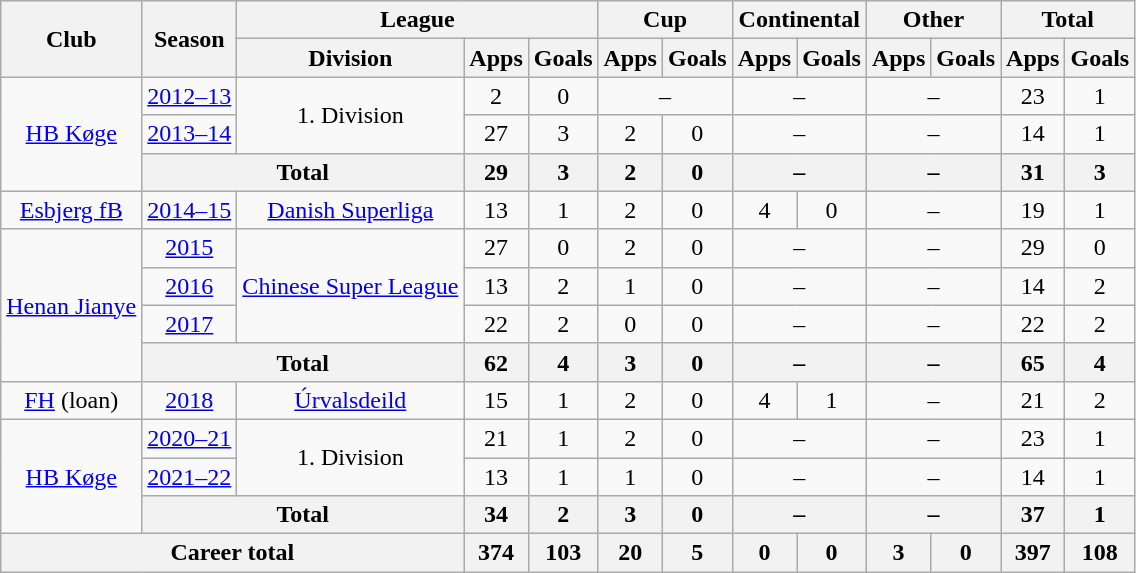<table class="wikitable" style="text-align: center;">
<tr>
<th rowspan=2>Club</th>
<th rowspan=2>Season</th>
<th colspan=3>League</th>
<th colspan=2>Cup</th>
<th colspan=2>Continental</th>
<th colspan=2>Other</th>
<th colspan=2>Total</th>
</tr>
<tr>
<th>Division</th>
<th>Apps</th>
<th>Goals</th>
<th>Apps</th>
<th>Goals</th>
<th>Apps</th>
<th>Goals</th>
<th>Apps</th>
<th>Goals</th>
<th>Apps</th>
<th>Goals</th>
</tr>
<tr>
<td rowspan=3><a href='#'>HB Køge</a></td>
<td><a href='#'>2012–13</a></td>
<td rowspan=2>1. Division</td>
<td>2</td>
<td>0</td>
<td colspan=2>–</td>
<td colspan=2>–</td>
<td colspan=2>–</td>
<td>23</td>
<td>1</td>
</tr>
<tr>
<td><a href='#'>2013–14</a></td>
<td>27</td>
<td>3</td>
<td>2</td>
<td>0</td>
<td colspan=2>–</td>
<td colspan=2>–</td>
<td>14</td>
<td>1</td>
</tr>
<tr>
<th colspan=2>Total</th>
<th>29</th>
<th>3</th>
<th>2</th>
<th>0</th>
<th colspan=2>–</th>
<th colspan=2>–</th>
<th>31</th>
<th>3</th>
</tr>
<tr>
<td><a href='#'>Esbjerg fB</a></td>
<td><a href='#'>2014–15</a></td>
<td><a href='#'>Danish Superliga</a></td>
<td>13</td>
<td>1</td>
<td>2</td>
<td>0</td>
<td>4</td>
<td>0</td>
<td colspan=2>–</td>
<td>19</td>
<td>1</td>
</tr>
<tr>
<td rowspan=4><a href='#'>Henan Jianye</a></td>
<td><a href='#'>2015</a></td>
<td rowspan=3><a href='#'>Chinese Super League</a></td>
<td>27</td>
<td>0</td>
<td>2</td>
<td>0</td>
<td colspan=2>–</td>
<td colspan=2>–</td>
<td>29</td>
<td>0</td>
</tr>
<tr>
<td><a href='#'>2016</a></td>
<td>13</td>
<td>2</td>
<td>1</td>
<td>0</td>
<td colspan=2>–</td>
<td colspan=2>–</td>
<td>14</td>
<td>2</td>
</tr>
<tr>
<td><a href='#'>2017</a></td>
<td>22</td>
<td>2</td>
<td>0</td>
<td>0</td>
<td colspan=2>–</td>
<td colspan=2>–</td>
<td>22</td>
<td>2</td>
</tr>
<tr>
<th colspan=2>Total</th>
<th>62</th>
<th>4</th>
<th>3</th>
<th>0</th>
<th colspan=2>–</th>
<th colspan=2>–</th>
<th>65</th>
<th>4</th>
</tr>
<tr>
<td><a href='#'>FH</a> (loan)</td>
<td><a href='#'>2018</a></td>
<td><a href='#'>Úrvalsdeild</a></td>
<td>15</td>
<td>1</td>
<td>2</td>
<td>0</td>
<td>4</td>
<td>1</td>
<td colspan=2>–</td>
<td>21</td>
<td>2</td>
</tr>
<tr>
<td rowspan=3><a href='#'>HB Køge</a></td>
<td><a href='#'>2020–21</a></td>
<td rowspan=2>1. Division</td>
<td>21</td>
<td>1</td>
<td>2</td>
<td>0</td>
<td colspan=2>–</td>
<td colspan=2>–</td>
<td>23</td>
<td>1</td>
</tr>
<tr>
<td><a href='#'>2021–22</a></td>
<td>13</td>
<td>1</td>
<td>1</td>
<td>0</td>
<td colspan=2>–</td>
<td colspan=2>–</td>
<td>14</td>
<td>1</td>
</tr>
<tr>
<th colspan=2>Total</th>
<th>34</th>
<th>2</th>
<th>3</th>
<th>0</th>
<th colspan=2>–</th>
<th colspan=2>–</th>
<th>37</th>
<th>1</th>
</tr>
<tr>
<th colspan=3>Career total</th>
<th>374</th>
<th>103</th>
<th>20</th>
<th>5</th>
<th>0</th>
<th>0</th>
<th>3</th>
<th>0</th>
<th>397</th>
<th>108</th>
</tr>
</table>
